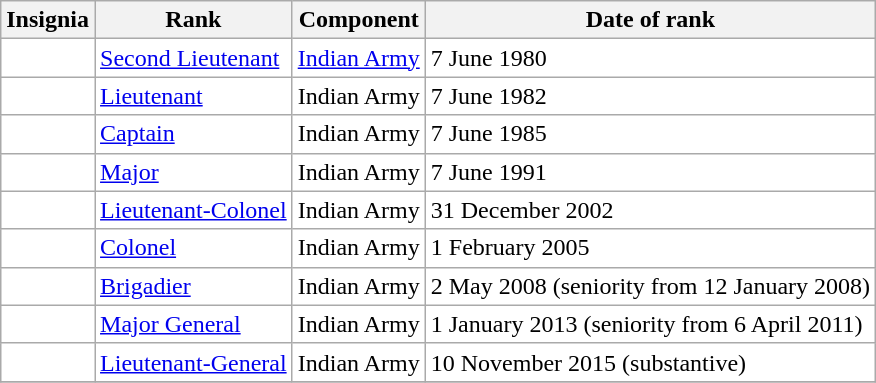<table class="wikitable" style="background:white">
<tr>
<th>Insignia</th>
<th>Rank</th>
<th>Component</th>
<th>Date of rank</th>
</tr>
<tr>
<td align="center"></td>
<td><a href='#'>Second Lieutenant</a></td>
<td><a href='#'>Indian Army</a></td>
<td>7 June 1980</td>
</tr>
<tr>
<td align="center"></td>
<td><a href='#'>Lieutenant</a></td>
<td>Indian Army</td>
<td>7 June 1982</td>
</tr>
<tr>
<td align="center"></td>
<td><a href='#'>Captain</a></td>
<td>Indian Army</td>
<td>7 June 1985</td>
</tr>
<tr>
<td align="center"></td>
<td><a href='#'>Major</a></td>
<td>Indian Army</td>
<td>7 June 1991</td>
</tr>
<tr>
<td align="center"></td>
<td><a href='#'>Lieutenant-Colonel</a></td>
<td>Indian Army</td>
<td>31 December 2002</td>
</tr>
<tr>
<td align="center"></td>
<td><a href='#'>Colonel</a></td>
<td>Indian Army</td>
<td>1 February 2005</td>
</tr>
<tr>
<td align="center"></td>
<td><a href='#'>Brigadier</a></td>
<td>Indian Army</td>
<td>2 May 2008 (seniority from 12 January 2008)</td>
</tr>
<tr>
<td align="center"></td>
<td><a href='#'>Major General</a></td>
<td>Indian Army</td>
<td>1 January 2013 (seniority from 6 April 2011)</td>
</tr>
<tr>
<td align="center"></td>
<td><a href='#'>Lieutenant-General</a></td>
<td>Indian Army</td>
<td>10 November 2015 (substantive)</td>
</tr>
<tr>
</tr>
</table>
